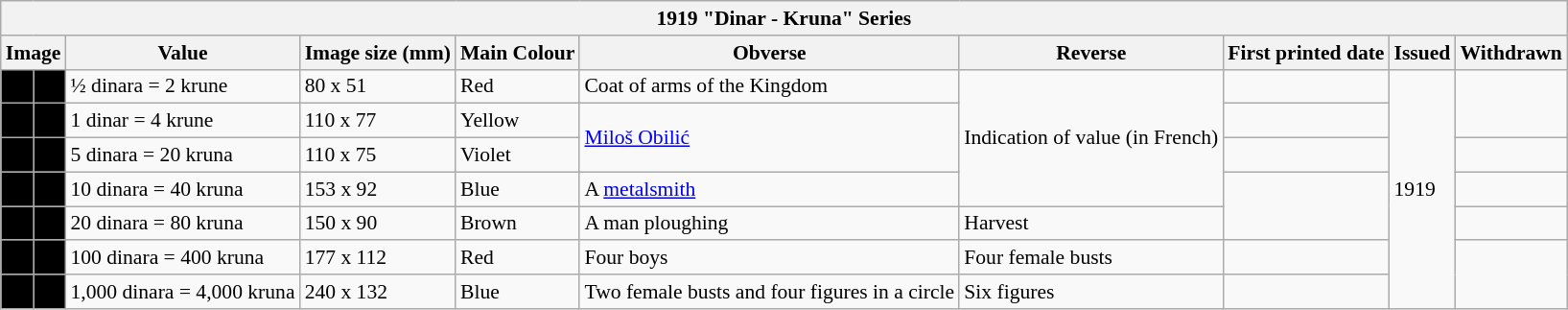<table class="wikitable" style="font-size: 90%">
<tr>
<th colspan="10">1919 "Dinar - Kruna" Series</th>
</tr>
<tr>
<th colspan="2">Image</th>
<th>Value</th>
<th>Image size (mm)</th>
<th>Main Colour</th>
<th>Obverse</th>
<th>Reverse</th>
<th>First printed date</th>
<th>Issued</th>
<th>Withdrawn</th>
</tr>
<tr>
<td align="center" bgcolor="#000000"></td>
<td align="center" bgcolor="#000000"></td>
<td>½ dinara = 2 krune</td>
<td>80 х 51</td>
<td>Red</td>
<td>Coat of arms of the Kingdom</td>
<td rowspan="4">Indication of value (in French)</td>
<td></td>
<td rowspan="7">1919</td>
<td rowspan="2"></td>
</tr>
<tr>
<td align="center" bgcolor="#000000"></td>
<td align="center" bgcolor="#000000"></td>
<td>1 dinar = 4 krune</td>
<td>110 x 77</td>
<td>Yellow</td>
<td rowspan="2"><a href='#'>Miloš Obilić</a></td>
<td></td>
</tr>
<tr>
<td align="center" bgcolor="#000000"></td>
<td align="center" bgcolor="#000000"></td>
<td>5 dinara = 20 kruna</td>
<td>110 x 75</td>
<td>Violet</td>
<td></td>
<td></td>
</tr>
<tr>
<td align="center" bgcolor="#000000"></td>
<td align="center" bgcolor="#000000"></td>
<td>10 dinara = 40 kruna</td>
<td>153 x 92</td>
<td>Blue</td>
<td>A <a href='#'>metalsmith</a></td>
<td rowspan="2"></td>
<td></td>
</tr>
<tr>
<td align="center" bgcolor="#000000"></td>
<td align="center" bgcolor="#000000"></td>
<td>20 dinara = 80 kruna</td>
<td>150 x 90</td>
<td>Brown</td>
<td>A man ploughing</td>
<td>Harvest</td>
<td></td>
</tr>
<tr>
<td align="center" bgcolor="#000000"></td>
<td align="center" bgcolor="#000000"></td>
<td>100 dinara = 400 kruna</td>
<td>177 x 112</td>
<td>Red</td>
<td>Four boys</td>
<td>Four female busts</td>
<td></td>
<td rowspan="2"></td>
</tr>
<tr>
<td align="center" bgcolor="#000000"></td>
<td align="center" bgcolor="#000000"></td>
<td>1,000 dinara = 4,000 kruna</td>
<td>240 x 132</td>
<td>Blue</td>
<td>Two female busts and four figures in a circle</td>
<td>Six figures</td>
<td></td>
</tr>
</table>
